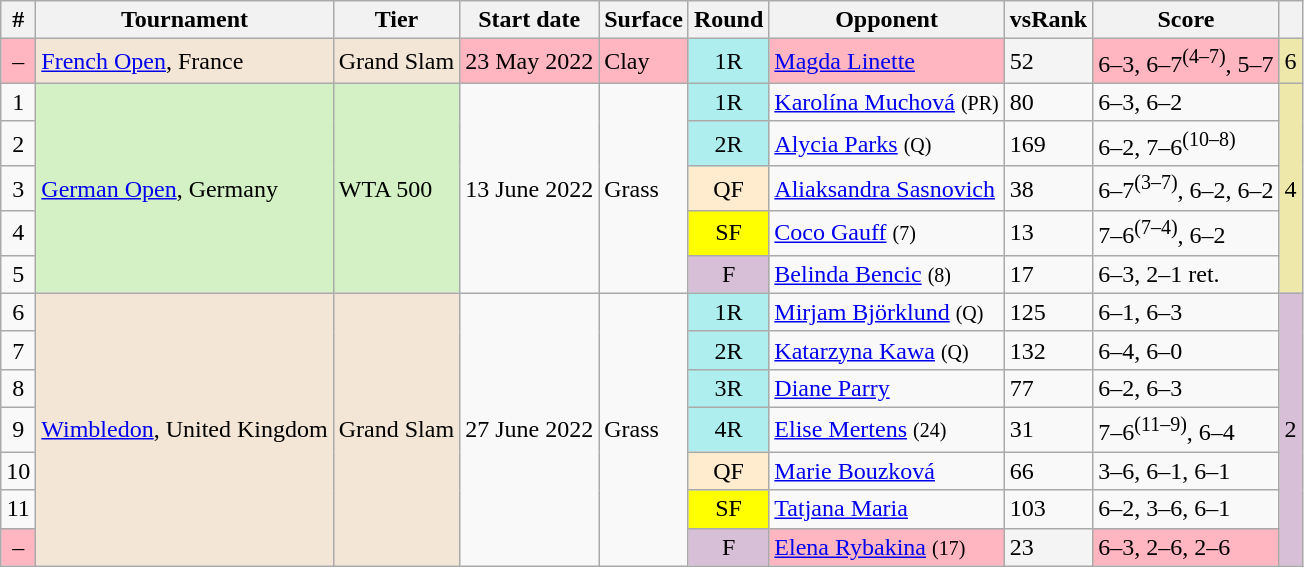<table class="wikitable sortable">
<tr>
<th scope="col">#</th>
<th scope="col">Tournament</th>
<th scope="col">Tier</th>
<th scope="col">Start date</th>
<th scope="col">Surface</th>
<th scope="col">Round</th>
<th scope="col">Opponent</th>
<th scope="col">vsRank</th>
<th class="unsortable" scope="col">Score</th>
<th class="unsortable"></th>
</tr>
<tr bgcolor="lightpink">
<td align="center">–</td>
<td bgcolor="#f3e6d7"><a href='#'>French Open</a>, France</td>
<td bgcolor="#f3e6d7">Grand Slam</td>
<td>23 May 2022</td>
<td>Clay</td>
<td bgcolor="afeeee" align="center">1R</td>
<td> <a href='#'>Magda Linette</a></td>
<td align="left" bgcolor="#F4F4F4">52</td>
<td>6–3, 6–7<sup>(4–7)</sup>, 5–7</td>
<td bgcolor="EEE8AA">6</td>
</tr>
<tr>
<td align="center">1</td>
<td rowspan="5" bgcolor="#D4F1C5"><a href='#'>German Open</a>, Germany</td>
<td rowspan="5" bgcolor="#D4F1C5">WTA 500</td>
<td rowspan="5">13 June 2022</td>
<td rowspan="5">Grass</td>
<td bgcolor="afeeee" align="center">1R</td>
<td> <a href='#'>Karolína Muchová</a> <small>(PR)</small></td>
<td>80</td>
<td>6–3, 6–2</td>
<td rowspan="5" bgcolor="EEE8AA">4</td>
</tr>
<tr>
<td align="center">2</td>
<td bgcolor="afeeee" align="center">2R</td>
<td> <a href='#'>Alycia Parks</a> <small>(Q)</small></td>
<td>169</td>
<td>6–2, 7–6<sup>(10–8)</sup></td>
</tr>
<tr>
<td align="center">3</td>
<td bgcolor="ffebcd" align="center">QF</td>
<td> <a href='#'>Aliaksandra Sasnovich</a></td>
<td>38</td>
<td>6–7<sup>(3–7)</sup>, 6–2, 6–2</td>
</tr>
<tr>
<td align="center">4</td>
<td bgcolor="yellow" align="center">SF</td>
<td> <a href='#'>Coco Gauff</a> <small>(7)</small></td>
<td>13</td>
<td>7–6<sup>(7–4)</sup>, 6–2</td>
</tr>
<tr>
<td align="center">5</td>
<td bgcolor="thistle" align="center">F</td>
<td> <a href='#'>Belinda Bencic</a> <small>(8)</small></td>
<td>17</td>
<td>6–3, 2–1 ret.</td>
</tr>
<tr>
<td align="center">6</td>
<td rowspan="7" bgcolor="#f3e6d7"><a href='#'>Wimbledon</a>, United Kingdom</td>
<td rowspan="7" bgcolor="#f3e6d7">Grand Slam</td>
<td rowspan="7">27 June 2022</td>
<td rowspan="7">Grass</td>
<td bgcolor="afeeee" align="center">1R</td>
<td> <a href='#'>Mirjam Björklund</a> <small>(Q)</small></td>
<td>125</td>
<td>6–1, 6–3</td>
<td rowspan="7" bgcolor="thistle">2</td>
</tr>
<tr>
<td align="center">7</td>
<td bgcolor="afeeee" align="center">2R</td>
<td> <a href='#'>Katarzyna Kawa</a> <small>(Q)</small></td>
<td>132</td>
<td>6–4, 6–0</td>
</tr>
<tr>
<td align="center">8</td>
<td bgcolor="afeeee" align="center">3R</td>
<td> <a href='#'>Diane Parry</a></td>
<td>77</td>
<td>6–2, 6–3</td>
</tr>
<tr>
<td align="center">9</td>
<td bgcolor="afeeee" align="center">4R</td>
<td> <a href='#'>Elise Mertens</a> <small>(24)</small></td>
<td>31</td>
<td>7–6<sup>(11–9)</sup>, 6–4</td>
</tr>
<tr>
<td align="center">10</td>
<td bgcolor="ffebcd" align="center">QF</td>
<td> <a href='#'>Marie Bouzková</a></td>
<td>66</td>
<td>3–6, 6–1, 6–1</td>
</tr>
<tr>
<td align="center">11</td>
<td bgcolor="yellow" align="center">SF</td>
<td> <a href='#'>Tatjana Maria</a></td>
<td>103</td>
<td>6–2, 3–6, 6–1</td>
</tr>
<tr>
<td bgcolor="lightpink" align="center">–</td>
<td bgcolor="thistle" align="center">F</td>
<td bgcolor="lightpink"> <a href='#'>Elena Rybakina</a> <small>(17)</small></td>
<td align="left" bgcolor="#F4F4F4">23</td>
<td bgcolor="lightpink">6–3, 2–6, 2–6</td>
</tr>
</table>
